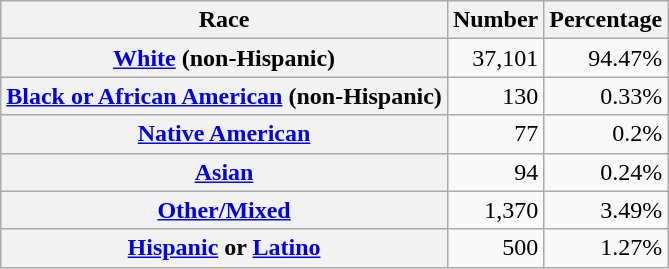<table class="wikitable" style="text-align:right">
<tr>
<th scope="col">Race</th>
<th scope="col">Number</th>
<th scope="col">Percentage</th>
</tr>
<tr>
<th scope="row"><a href='#'>White</a> (non-Hispanic)</th>
<td>37,101</td>
<td>94.47%</td>
</tr>
<tr>
<th scope="row"><a href='#'>Black or African American</a> (non-Hispanic)</th>
<td>130</td>
<td>0.33%</td>
</tr>
<tr>
<th scope="row"><a href='#'>Native American</a></th>
<td>77</td>
<td>0.2%</td>
</tr>
<tr>
<th scope="row"><a href='#'>Asian</a></th>
<td>94</td>
<td>0.24%</td>
</tr>
<tr>
<th scope="row"><a href='#'>Other/Mixed</a></th>
<td>1,370</td>
<td>3.49%</td>
</tr>
<tr>
<th scope="row"><a href='#'>Hispanic</a> or <a href='#'>Latino</a></th>
<td>500</td>
<td>1.27%</td>
</tr>
</table>
